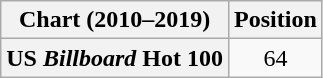<table class="wikitable plainrowheaders" style="text-align:center">
<tr>
<th scope="col">Chart (2010–2019)</th>
<th scope="col">Position</th>
</tr>
<tr>
<th scope="row">US <em>Billboard</em> Hot 100</th>
<td>64</td>
</tr>
</table>
